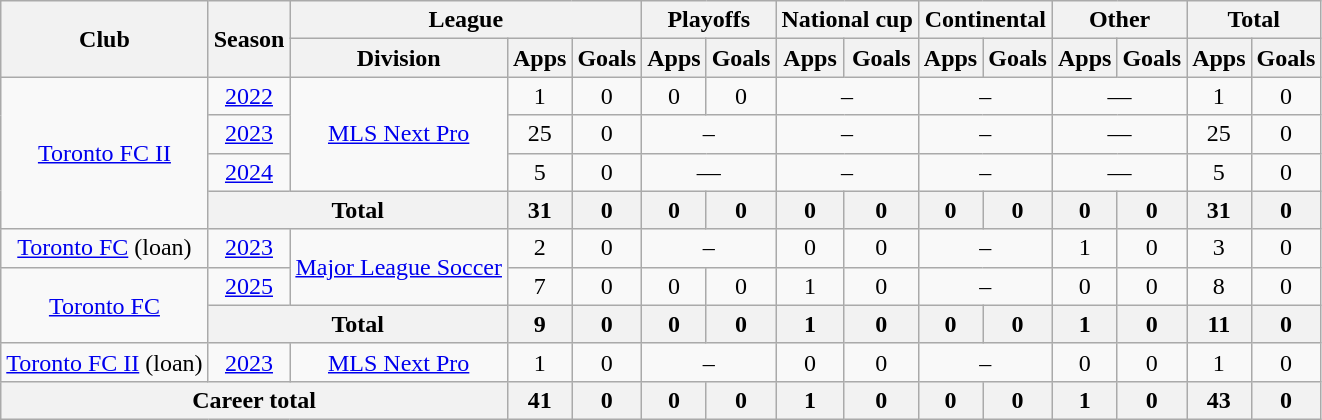<table class="wikitable" style="text-align: center">
<tr>
<th rowspan="2">Club</th>
<th rowspan="2">Season</th>
<th colspan="3">League</th>
<th colspan="2">Playoffs</th>
<th colspan="2">National cup</th>
<th colspan="2">Continental</th>
<th colspan="2">Other</th>
<th colspan="2">Total</th>
</tr>
<tr>
<th>Division</th>
<th>Apps</th>
<th>Goals</th>
<th>Apps</th>
<th>Goals</th>
<th>Apps</th>
<th>Goals</th>
<th>Apps</th>
<th>Goals</th>
<th>Apps</th>
<th>Goals</th>
<th>Apps</th>
<th>Goals</th>
</tr>
<tr>
<td rowspan="4"><a href='#'>Toronto FC II</a></td>
<td><a href='#'>2022</a></td>
<td rowspan="3"><a href='#'>MLS Next Pro</a></td>
<td>1</td>
<td>0</td>
<td>0</td>
<td>0</td>
<td colspan="2">–</td>
<td colspan="2">–</td>
<td colspan="2">—</td>
<td>1</td>
<td>0</td>
</tr>
<tr>
<td><a href='#'>2023</a></td>
<td>25</td>
<td>0</td>
<td colspan="2">–</td>
<td colspan="2">–</td>
<td colspan="2">–</td>
<td colspan="2">—</td>
<td>25</td>
<td>0</td>
</tr>
<tr>
<td><a href='#'>2024</a></td>
<td>5</td>
<td>0</td>
<td colspan="2">—</td>
<td colspan="2">–</td>
<td colspan="2">–</td>
<td colspan="2">—</td>
<td>5</td>
<td>0</td>
</tr>
<tr>
<th colspan="2">Total</th>
<th>31</th>
<th>0</th>
<th>0</th>
<th>0</th>
<th>0</th>
<th>0</th>
<th>0</th>
<th>0</th>
<th>0</th>
<th>0</th>
<th>31</th>
<th>0</th>
</tr>
<tr>
<td><a href='#'>Toronto FC</a> (loan)</td>
<td><a href='#'>2023</a></td>
<td rowspan="2"><a href='#'>Major League Soccer</a></td>
<td>2</td>
<td>0</td>
<td colspan="2">–</td>
<td>0</td>
<td>0</td>
<td colspan="2">–</td>
<td>1</td>
<td>0</td>
<td>3</td>
<td>0</td>
</tr>
<tr>
<td rowspan="2"><a href='#'>Toronto FC</a></td>
<td><a href='#'>2025</a></td>
<td>7</td>
<td>0</td>
<td>0</td>
<td>0</td>
<td>1</td>
<td>0</td>
<td colspan="2">–</td>
<td>0</td>
<td>0</td>
<td>8</td>
<td>0</td>
</tr>
<tr>
<th colspan="2">Total</th>
<th>9</th>
<th>0</th>
<th>0</th>
<th>0</th>
<th>1</th>
<th>0</th>
<th>0</th>
<th>0</th>
<th>1</th>
<th>0</th>
<th>11</th>
<th>0</th>
</tr>
<tr>
<td><a href='#'>Toronto FC II</a> (loan)</td>
<td><a href='#'>2023</a></td>
<td><a href='#'>MLS Next Pro</a></td>
<td>1</td>
<td>0</td>
<td colspan="2">–</td>
<td>0</td>
<td>0</td>
<td colspan="2">–</td>
<td>0</td>
<td>0</td>
<td>1</td>
<td>0</td>
</tr>
<tr>
<th colspan="3">Career total</th>
<th>41</th>
<th>0</th>
<th>0</th>
<th>0</th>
<th>1</th>
<th>0</th>
<th>0</th>
<th>0</th>
<th>1</th>
<th>0</th>
<th>43</th>
<th>0</th>
</tr>
</table>
